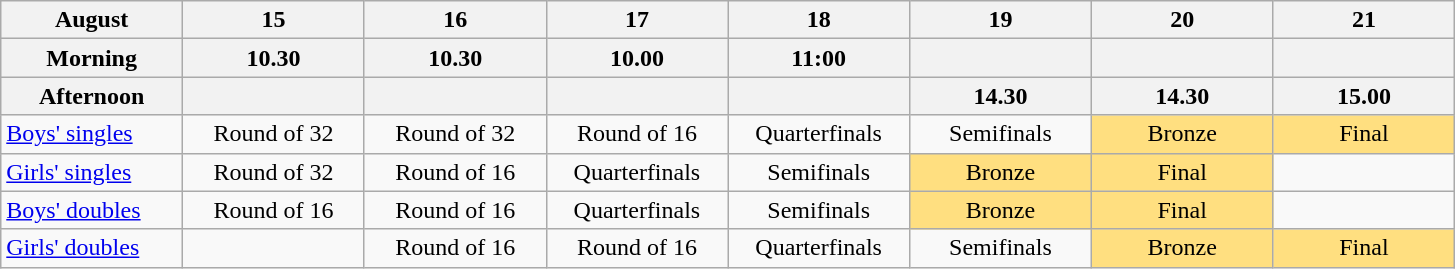<table class="wikitable" style="text-align:center">
<tr>
<th width=10%>August</th>
<th width=10%>15</th>
<th width=10%>16</th>
<th width=10%>17</th>
<th width=10%>18</th>
<th width=10%>19</th>
<th width=10%>20</th>
<th width=10%>21</th>
</tr>
<tr>
<th>Morning</th>
<th>10.30</th>
<th>10.30</th>
<th>10.00</th>
<th>11:00</th>
<th></th>
<th></th>
<th></th>
</tr>
<tr>
<th>Afternoon</th>
<th></th>
<th></th>
<th></th>
<th></th>
<th>14.30</th>
<th>14.30</th>
<th>15.00</th>
</tr>
<tr>
<td align="left"><a href='#'>Boys' singles</a></td>
<td>Round of 32</td>
<td>Round of 32</td>
<td>Round of 16</td>
<td>Quarterfinals</td>
<td>Semifinals</td>
<td bgcolor="FFDF80">Bronze</td>
<td bgcolor="FFDF80">Final</td>
</tr>
<tr>
<td align="left"><a href='#'>Girls' singles</a></td>
<td>Round of 32</td>
<td>Round of 16</td>
<td>Quarterfinals</td>
<td>Semifinals</td>
<td bgcolor="FFDF80">Bronze</td>
<td bgcolor="FFDF80">Final</td>
<td></td>
</tr>
<tr>
<td align="left"><a href='#'>Boys' doubles</a></td>
<td>Round of 16</td>
<td>Round of 16</td>
<td>Quarterfinals</td>
<td>Semifinals</td>
<td bgcolor="FFDF80">Bronze</td>
<td bgcolor="FFDF80">Final</td>
<td></td>
</tr>
<tr>
<td align="left"><a href='#'>Girls' doubles</a></td>
<td></td>
<td>Round of 16</td>
<td>Round of 16</td>
<td>Quarterfinals</td>
<td>Semifinals</td>
<td bgcolor="FFDF80">Bronze</td>
<td bgcolor="FFDF80">Final</td>
</tr>
</table>
